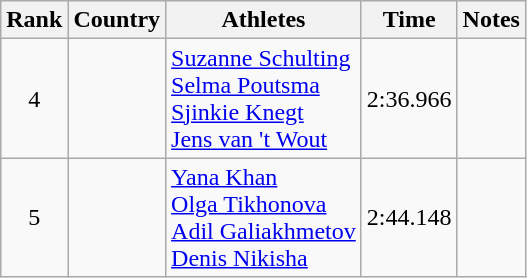<table class="wikitable sortable" style="text-align:center">
<tr>
<th>Rank</th>
<th>Country</th>
<th>Athletes</th>
<th>Time</th>
<th>Notes</th>
</tr>
<tr>
<td>4</td>
<td align=left></td>
<td align=left><a href='#'>Suzanne Schulting</a><br><a href='#'>Selma Poutsma</a><br><a href='#'>Sjinkie Knegt</a><br><a href='#'>Jens van 't Wout</a></td>
<td>2:36.966</td>
<td></td>
</tr>
<tr>
<td>5</td>
<td align=left></td>
<td align=left><a href='#'>Yana Khan</a><br><a href='#'>Olga Tikhonova</a><br><a href='#'>Adil Galiakhmetov</a><br><a href='#'>Denis Nikisha</a></td>
<td>2:44.148</td>
<td></td>
</tr>
</table>
